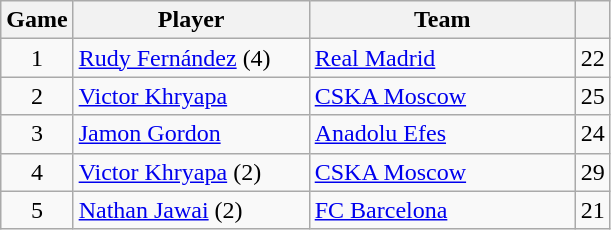<table class="wikitable sortable" style="text-align: center">
<tr>
<th style="text-align:center;">Game</th>
<th style="text-align:center; width:150px;">Player</th>
<th style="text-align:center; width:170px;">Team</th>
<th style="text-align:center;"></th>
</tr>
<tr>
<td>1</td>
<td align="left"> <a href='#'>Rudy Fernández</a> (4)</td>
<td align="left"> <a href='#'>Real Madrid</a></td>
<td>22</td>
</tr>
<tr>
<td>2</td>
<td align="left"> <a href='#'>Victor Khryapa</a></td>
<td align="left"> <a href='#'>CSKA Moscow</a></td>
<td>25</td>
</tr>
<tr>
<td>3</td>
<td align="left"> <a href='#'>Jamon Gordon</a></td>
<td align="left"> <a href='#'>Anadolu Efes</a></td>
<td>24</td>
</tr>
<tr>
<td>4</td>
<td align="left"> <a href='#'>Victor Khryapa</a> (2)</td>
<td align="left"> <a href='#'>CSKA Moscow</a></td>
<td>29</td>
</tr>
<tr>
<td>5</td>
<td align="left"> <a href='#'>Nathan Jawai</a> (2)</td>
<td align="left"> <a href='#'>FC Barcelona</a></td>
<td>21</td>
</tr>
</table>
